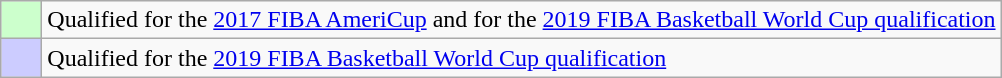<table class="wikitable">
<tr>
<td width=20px bgcolor="#ccffcc"></td>
<td>Qualified for the <a href='#'>2017 FIBA AmeriCup</a> and for the <a href='#'>2019 FIBA Basketball World Cup qualification</a></td>
</tr>
<tr>
<td bgcolor="#ccccff"></td>
<td>Qualified for the <a href='#'>2019 FIBA Basketball World Cup qualification</a></td>
</tr>
</table>
